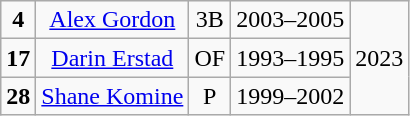<table class=wikitable style="text-align:center">
<tr>
<td><strong>4</strong></td>
<td><a href='#'>Alex Gordon</a></td>
<td>3B</td>
<td>2003–2005</td>
<td rowspan=3>2023</td>
</tr>
<tr>
<td><strong>17</strong></td>
<td><a href='#'>Darin Erstad</a></td>
<td>OF</td>
<td>1993–1995</td>
</tr>
<tr>
<td><strong>28</strong></td>
<td><a href='#'>Shane Komine</a></td>
<td>P</td>
<td>1999–2002</td>
</tr>
</table>
